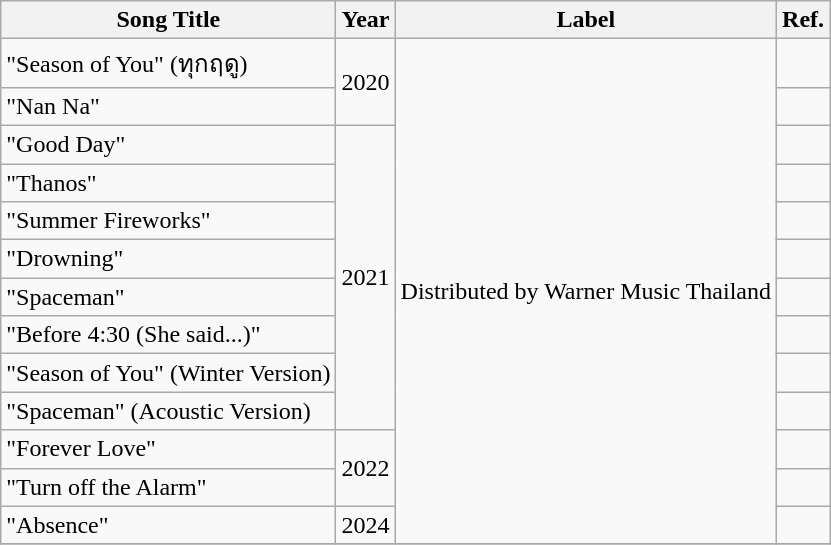<table class="wikitable">
<tr>
<th>Song Title</th>
<th>Year</th>
<th>Label</th>
<th>Ref.</th>
</tr>
<tr>
<td>"Season of You" (ทุกฤดู)</td>
<td rowspan="2">2020</td>
<td rowspan="13">Distributed by Warner Music Thailand</td>
<td></td>
</tr>
<tr>
<td>"Nan Na"<br></td>
<td></td>
</tr>
<tr>
<td>"Good Day"</td>
<td rowspan="8">2021</td>
<td></td>
</tr>
<tr>
<td>"Thanos"</td>
<td></td>
</tr>
<tr>
<td>"Summer Fireworks"</td>
<td></td>
</tr>
<tr>
<td>"Drowning"</td>
<td></td>
</tr>
<tr>
<td>"Spaceman"</td>
<td></td>
</tr>
<tr>
<td>"Before 4:30 (She said...)"<br></td>
<td></td>
</tr>
<tr>
<td>"Season of You" (Winter Version)</td>
<td></td>
</tr>
<tr>
<td>"Spaceman" (Acoustic Version)</td>
<td></td>
</tr>
<tr>
<td>"Forever Love"<br></td>
<td rowspan="2">2022</td>
<td></td>
</tr>
<tr>
<td>"Turn off the Alarm"<br></td>
<td></td>
</tr>
<tr>
<td>"Absence" </td>
<td>2024</td>
<td></td>
</tr>
<tr>
</tr>
</table>
